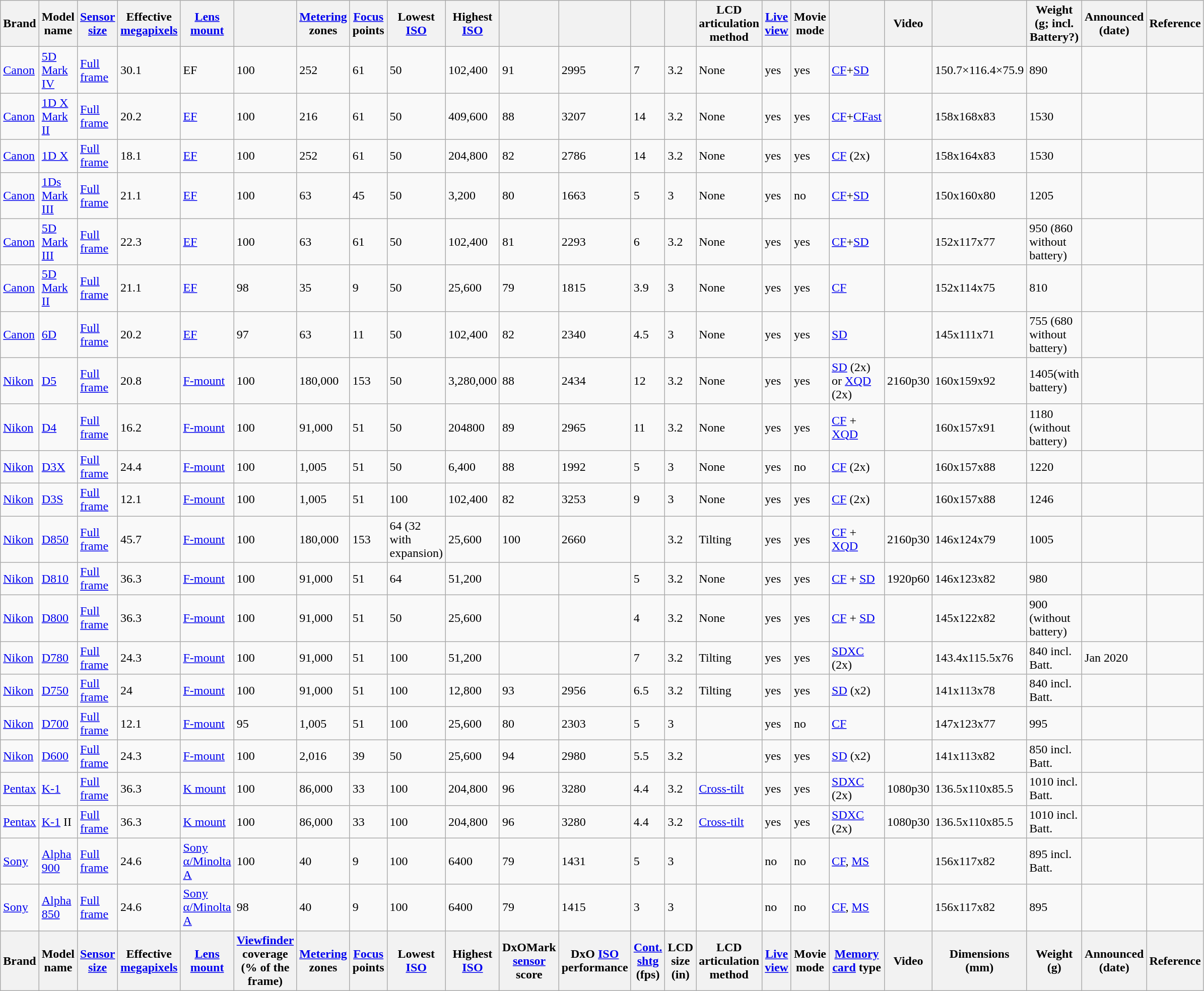<table class="wikitable sortable mw-collapsible">
<tr>
<th>Brand</th>
<th>Model name</th>
<th><a href='#'>Sensor size</a></th>
<th>Effective <a href='#'>megapixels</a></th>
<th><a href='#'>Lens mount</a></th>
<th></th>
<th><a href='#'>Metering</a> zones</th>
<th><a href='#'>Focus</a> points</th>
<th>Lowest <a href='#'>ISO</a></th>
<th>Highest <a href='#'>ISO</a></th>
<th data-sort-type="number"></th>
<th></th>
<th></th>
<th></th>
<th>LCD articulation method</th>
<th><a href='#'>Live view</a></th>
<th>Movie mode</th>
<th></th>
<th>Video</th>
<th></th>
<th>Weight (g; incl. Battery?)</th>
<th>Announced (date)</th>
<th>Reference</th>
</tr>
<tr>
<td><a href='#'>Canon</a></td>
<td><a href='#'>5D Mark IV</a></td>
<td><a href='#'>Full frame</a></td>
<td>30.1</td>
<td>EF</td>
<td>100</td>
<td>252</td>
<td>61</td>
<td>50</td>
<td>102,400</td>
<td>91</td>
<td>2995</td>
<td>7</td>
<td>3.2</td>
<td>None</td>
<td>yes</td>
<td>yes</td>
<td><a href='#'>CF</a>+<a href='#'>SD</a></td>
<td></td>
<td>150.7×116.4×75.9</td>
<td>890</td>
<td align="right"></td>
<td></td>
</tr>
<tr>
<td><a href='#'>Canon</a></td>
<td><a href='#'>1D X Mark II</a></td>
<td><a href='#'>Full frame</a></td>
<td>20.2</td>
<td><a href='#'>EF</a></td>
<td>100</td>
<td>216</td>
<td>61</td>
<td>50</td>
<td>409,600</td>
<td>88</td>
<td>3207</td>
<td>14</td>
<td>3.2</td>
<td>None</td>
<td>yes</td>
<td>yes</td>
<td><a href='#'>CF</a>+<a href='#'>CFast</a></td>
<td></td>
<td>158x168x83</td>
<td>1530</td>
<td align="right"></td>
<td> </td>
</tr>
<tr>
<td><a href='#'>Canon</a></td>
<td><a href='#'>1D X</a></td>
<td><a href='#'>Full frame</a></td>
<td>18.1</td>
<td><a href='#'>EF</a></td>
<td>100</td>
<td>252</td>
<td>61</td>
<td>50</td>
<td>204,800</td>
<td>82</td>
<td>2786</td>
<td>14</td>
<td>3.2</td>
<td>None</td>
<td>yes</td>
<td>yes</td>
<td><a href='#'>CF</a> (2x)</td>
<td></td>
<td>158x164x83</td>
<td>1530</td>
<td align="right"></td>
<td>  </td>
</tr>
<tr>
<td><a href='#'>Canon</a></td>
<td><a href='#'>1Ds Mark III</a></td>
<td><a href='#'>Full frame</a></td>
<td>21.1</td>
<td><a href='#'>EF</a></td>
<td>100</td>
<td>63</td>
<td>45</td>
<td>50</td>
<td>3,200</td>
<td>80</td>
<td>1663</td>
<td>5</td>
<td>3</td>
<td>None</td>
<td>yes</td>
<td>no</td>
<td><a href='#'>CF</a>+<a href='#'>SD</a></td>
<td></td>
<td>150x160x80</td>
<td>1205</td>
<td align="right"></td>
<td> </td>
</tr>
<tr>
<td><a href='#'>Canon</a></td>
<td><a href='#'>5D Mark III</a></td>
<td><a href='#'>Full frame</a></td>
<td>22.3</td>
<td><a href='#'>EF</a></td>
<td>100</td>
<td>63</td>
<td>61</td>
<td>50</td>
<td>102,400</td>
<td>81</td>
<td>2293</td>
<td>6</td>
<td>3.2</td>
<td>None</td>
<td>yes</td>
<td>yes</td>
<td><a href='#'>CF</a>+<a href='#'>SD</a></td>
<td></td>
<td>152x117x77</td>
<td>950 (860 without battery)</td>
<td align="right"></td>
<td>  </td>
</tr>
<tr>
<td><a href='#'>Canon</a></td>
<td><a href='#'>5D Mark II</a></td>
<td><a href='#'>Full frame</a></td>
<td>21.1</td>
<td><a href='#'>EF</a></td>
<td>98</td>
<td>35</td>
<td>9</td>
<td>50</td>
<td>25,600</td>
<td>79</td>
<td>1815</td>
<td>3.9</td>
<td>3</td>
<td>None</td>
<td>yes</td>
<td>yes</td>
<td><a href='#'>CF</a></td>
<td></td>
<td>152x114x75</td>
<td>810</td>
<td align="right"></td>
<td> </td>
</tr>
<tr>
<td><a href='#'>Canon</a></td>
<td><a href='#'>6D</a></td>
<td><a href='#'>Full frame</a></td>
<td>20.2</td>
<td><a href='#'>EF</a></td>
<td>97</td>
<td>63</td>
<td>11</td>
<td>50</td>
<td>102,400</td>
<td>82</td>
<td>2340</td>
<td>4.5</td>
<td>3</td>
<td>None</td>
<td>yes</td>
<td>yes</td>
<td><a href='#'>SD</a></td>
<td></td>
<td>145x111x71</td>
<td>755 (680 without battery)</td>
<td align="right"></td>
<td> </td>
</tr>
<tr>
<td><a href='#'>Nikon</a></td>
<td><a href='#'>D5</a></td>
<td><a href='#'>Full frame</a></td>
<td>20.8</td>
<td><a href='#'>F-mount</a></td>
<td>100</td>
<td>180,000</td>
<td>153</td>
<td>50</td>
<td>3,280,000</td>
<td>88</td>
<td>2434</td>
<td>12</td>
<td>3.2</td>
<td>None</td>
<td>yes</td>
<td>yes</td>
<td><a href='#'>SD</a> (2x) or <a href='#'>XQD</a> (2x)</td>
<td>2160p30</td>
<td>160x159x92</td>
<td>1405(with battery)</td>
<td align="right"></td>
<td></td>
</tr>
<tr>
<td><a href='#'>Nikon</a></td>
<td><a href='#'>D4</a></td>
<td><a href='#'>Full frame</a></td>
<td>16.2</td>
<td><a href='#'>F-mount</a></td>
<td>100</td>
<td>91,000</td>
<td>51</td>
<td>50</td>
<td>204800</td>
<td>89</td>
<td>2965</td>
<td>11</td>
<td>3.2</td>
<td>None</td>
<td>yes</td>
<td>yes</td>
<td><a href='#'>CF</a> + <a href='#'>XQD</a></td>
<td></td>
<td>160x157x91</td>
<td>1180 (without battery)</td>
<td align="right"></td>
<td>  </td>
</tr>
<tr>
<td><a href='#'>Nikon</a></td>
<td><a href='#'>D3X</a></td>
<td><a href='#'>Full frame</a></td>
<td>24.4</td>
<td><a href='#'>F-mount</a></td>
<td>100</td>
<td>1,005</td>
<td>51</td>
<td>50</td>
<td>6,400</td>
<td>88</td>
<td>1992</td>
<td>5</td>
<td>3</td>
<td>None</td>
<td>yes</td>
<td>no</td>
<td><a href='#'>CF</a> (2x)</td>
<td></td>
<td>160x157x88</td>
<td>1220</td>
<td align="right"></td>
<td> </td>
</tr>
<tr>
<td><a href='#'>Nikon</a></td>
<td><a href='#'>D3S</a></td>
<td><a href='#'>Full frame</a></td>
<td>12.1</td>
<td><a href='#'>F-mount</a></td>
<td>100</td>
<td>1,005</td>
<td>51</td>
<td>100</td>
<td>102,400</td>
<td>82</td>
<td>3253</td>
<td>9</td>
<td>3</td>
<td>None</td>
<td>yes</td>
<td>yes</td>
<td><a href='#'>CF</a> (2x)</td>
<td></td>
<td>160x157x88</td>
<td>1246</td>
<td align="right"></td>
<td> </td>
</tr>
<tr>
<td><a href='#'>Nikon</a></td>
<td><a href='#'>D850</a></td>
<td><a href='#'>Full frame</a></td>
<td>45.7</td>
<td><a href='#'>F-mount</a></td>
<td>100</td>
<td>180,000</td>
<td>153</td>
<td>64 (32 with expansion)</td>
<td>25,600</td>
<td>100</td>
<td>2660</td>
<td></td>
<td>3.2</td>
<td>Tilting</td>
<td>yes</td>
<td>yes</td>
<td><a href='#'>CF</a> + <a href='#'>XQD</a></td>
<td>2160p30</td>
<td>146x124x79</td>
<td>1005</td>
<td align="right"></td>
<td></td>
</tr>
<tr>
<td><a href='#'>Nikon</a></td>
<td><a href='#'>D810</a></td>
<td><a href='#'>Full frame</a></td>
<td>36.3</td>
<td><a href='#'>F-mount</a></td>
<td>100</td>
<td>91,000</td>
<td>51</td>
<td>64</td>
<td>51,200</td>
<td></td>
<td></td>
<td>5</td>
<td>3.2</td>
<td>None</td>
<td>yes</td>
<td>yes</td>
<td><a href='#'>CF</a> + <a href='#'>SD</a></td>
<td>1920p60</td>
<td>146x123x82</td>
<td>980</td>
<td></td>
<td></td>
</tr>
<tr>
<td><a href='#'>Nikon</a></td>
<td><a href='#'>D800</a></td>
<td><a href='#'>Full frame</a></td>
<td>36.3</td>
<td><a href='#'>F-mount</a></td>
<td>100</td>
<td>91,000</td>
<td>51</td>
<td>50</td>
<td>25,600</td>
<td></td>
<td></td>
<td>4</td>
<td>3.2</td>
<td>None</td>
<td>yes</td>
<td>yes</td>
<td><a href='#'>CF</a> + <a href='#'>SD</a></td>
<td></td>
<td>145x122x82</td>
<td>900 (without battery)</td>
<td align="right"></td>
<td>    </td>
</tr>
<tr>
<td><a href='#'>Nikon</a></td>
<td><a href='#'>D780</a></td>
<td><a href='#'>Full frame</a></td>
<td>24.3</td>
<td><a href='#'>F-mount</a></td>
<td>100</td>
<td>91,000</td>
<td>51</td>
<td>100</td>
<td>51,200</td>
<td></td>
<td></td>
<td>7</td>
<td>3.2</td>
<td>Tilting</td>
<td>yes</td>
<td>yes</td>
<td><a href='#'>SDXC</a> (2x)</td>
<td></td>
<td>143.4x115.5x76</td>
<td>840 incl. Batt.</td>
<td>Jan 2020</td>
<td></td>
</tr>
<tr>
<td><a href='#'>Nikon</a></td>
<td><a href='#'>D750</a></td>
<td><a href='#'>Full frame</a></td>
<td>24</td>
<td><a href='#'>F-mount</a></td>
<td>100</td>
<td>91,000</td>
<td>51</td>
<td>100</td>
<td>12,800</td>
<td>93</td>
<td>2956</td>
<td>6.5</td>
<td>3.2</td>
<td>Tilting</td>
<td>yes</td>
<td>yes</td>
<td><a href='#'>SD</a> (x2)</td>
<td></td>
<td>141x113x78</td>
<td>840 incl. Batt.</td>
<td align="right"></td>
<td></td>
</tr>
<tr>
<td><a href='#'>Nikon</a></td>
<td><a href='#'>D700</a></td>
<td><a href='#'>Full frame</a></td>
<td>12.1</td>
<td><a href='#'>F-mount</a></td>
<td>95</td>
<td>1,005</td>
<td>51</td>
<td>100</td>
<td>25,600</td>
<td>80</td>
<td>2303</td>
<td>5</td>
<td>3</td>
<td></td>
<td>yes</td>
<td>no</td>
<td><a href='#'>CF</a></td>
<td></td>
<td>147x123x77</td>
<td>995</td>
<td align="right"></td>
<td> </td>
</tr>
<tr>
<td><a href='#'>Nikon</a></td>
<td><a href='#'>D600</a></td>
<td><a href='#'>Full frame</a></td>
<td>24.3</td>
<td><a href='#'>F-mount</a></td>
<td>100</td>
<td>2,016</td>
<td>39</td>
<td>50</td>
<td>25,600</td>
<td>94</td>
<td>2980</td>
<td>5.5</td>
<td>3.2</td>
<td></td>
<td>yes</td>
<td>yes</td>
<td><a href='#'>SD</a> (x2)</td>
<td></td>
<td>141x113x82</td>
<td>850 incl. Batt.</td>
<td align="right"></td>
<td>  </td>
</tr>
<tr>
<td><a href='#'>Pentax</a></td>
<td><a href='#'>K-1</a></td>
<td><a href='#'>Full frame</a></td>
<td>36.3</td>
<td><a href='#'>K mount</a></td>
<td>100</td>
<td>86,000</td>
<td>33</td>
<td>100</td>
<td>204,800</td>
<td>96</td>
<td>3280</td>
<td>4.4</td>
<td>3.2</td>
<td><a href='#'>Cross-tilt</a></td>
<td>yes</td>
<td>yes</td>
<td><a href='#'>SDXC</a> (2x)</td>
<td>1080p30</td>
<td>136.5x110x85.5</td>
<td>1010 incl. Batt.</td>
<td align="right"></td>
<td></td>
</tr>
<tr>
<td><a href='#'>Pentax</a></td>
<td><a href='#'>K-1</a> II</td>
<td><a href='#'>Full frame</a></td>
<td>36.3</td>
<td><a href='#'>K mount</a></td>
<td>100</td>
<td>86,000</td>
<td>33</td>
<td>100</td>
<td>204,800</td>
<td>96</td>
<td>3280</td>
<td>4.4</td>
<td>3.2</td>
<td><a href='#'>Cross-tilt</a></td>
<td>yes</td>
<td>yes</td>
<td><a href='#'>SDXC</a> (2x)</td>
<td>1080p30</td>
<td>136.5x110x85.5</td>
<td>1010 incl. Batt.</td>
<td></td>
<td></td>
</tr>
<tr>
<td><a href='#'>Sony</a></td>
<td><a href='#'>Alpha 900</a></td>
<td><a href='#'>Full frame</a></td>
<td>24.6</td>
<td><a href='#'>Sony α/Minolta A</a></td>
<td>100</td>
<td>40</td>
<td>9</td>
<td>100</td>
<td>6400</td>
<td>79</td>
<td>1431</td>
<td>5</td>
<td>3</td>
<td></td>
<td>no</td>
<td>no</td>
<td><a href='#'>CF</a>, <a href='#'>MS</a></td>
<td></td>
<td>156x117x82</td>
<td>895 incl. Batt.</td>
<td align="right"></td>
<td> <br></td>
</tr>
<tr>
<td><a href='#'>Sony</a></td>
<td><a href='#'>Alpha 850</a></td>
<td><a href='#'>Full frame</a></td>
<td>24.6</td>
<td><a href='#'>Sony α/Minolta A</a></td>
<td>98</td>
<td>40</td>
<td>9</td>
<td>100</td>
<td>6400</td>
<td>79</td>
<td>1415</td>
<td>3</td>
<td>3</td>
<td></td>
<td>no</td>
<td>no</td>
<td><a href='#'>CF</a>, <a href='#'>MS</a></td>
<td></td>
<td>156x117x82</td>
<td>895</td>
<td align="right"></td>
<td> </td>
</tr>
<tr class="sortbottom">
<th>Brand</th>
<th>Model name</th>
<th><a href='#'>Sensor size</a></th>
<th>Effective <a href='#'>megapixels</a></th>
<th><a href='#'>Lens mount</a></th>
<th><a href='#'>Viewfinder</a> coverage (% of the frame)</th>
<th><a href='#'>Metering</a> zones</th>
<th><a href='#'>Focus</a> points</th>
<th>Lowest <a href='#'>ISO</a></th>
<th>Highest <a href='#'>ISO</a></th>
<th>DxOMark <a href='#'>sensor</a> score</th>
<th>DxO <a href='#'>ISO</a> performance</th>
<th><a href='#'>Cont. shtg</a> (fps)</th>
<th>LCD size (in)</th>
<th>LCD articulation method</th>
<th><a href='#'>Live view</a></th>
<th>Movie mode</th>
<th><a href='#'>Memory card</a> type</th>
<th>Video</th>
<th>Dimensions (mm)</th>
<th>Weight (g)</th>
<th>Announced (date)</th>
<th>Reference</th>
</tr>
</table>
